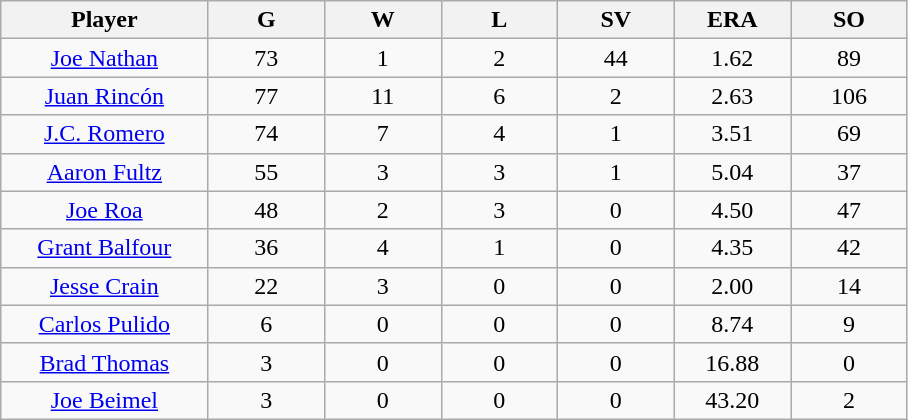<table class="wikitable sortable">
<tr>
<th bgcolor="#DDDDFF" width="16%">Player</th>
<th bgcolor="#DDDDFF" width="9%">G</th>
<th bgcolor="#DDDDFF" width="9%">W</th>
<th bgcolor="#DDDDFF" width="9%">L</th>
<th bgcolor="#DDDDFF" width="9%">SV</th>
<th bgcolor="#DDDDFF" width="9%">ERA</th>
<th bgcolor="#DDDDFF" width="9%">SO</th>
</tr>
<tr align="center">
<td><a href='#'>Joe Nathan</a></td>
<td>73</td>
<td>1</td>
<td>2</td>
<td>44</td>
<td>1.62</td>
<td>89</td>
</tr>
<tr align=center>
<td><a href='#'>Juan Rincón</a></td>
<td>77</td>
<td>11</td>
<td>6</td>
<td>2</td>
<td>2.63</td>
<td>106</td>
</tr>
<tr align="center">
<td><a href='#'>J.C. Romero</a></td>
<td>74</td>
<td>7</td>
<td>4</td>
<td>1</td>
<td>3.51</td>
<td>69</td>
</tr>
<tr align="center">
<td><a href='#'>Aaron Fultz</a></td>
<td>55</td>
<td>3</td>
<td>3</td>
<td>1</td>
<td>5.04</td>
<td>37</td>
</tr>
<tr align="center">
<td><a href='#'>Joe Roa</a></td>
<td>48</td>
<td>2</td>
<td>3</td>
<td>0</td>
<td>4.50</td>
<td>47</td>
</tr>
<tr align="center">
<td><a href='#'>Grant Balfour</a></td>
<td>36</td>
<td>4</td>
<td>1</td>
<td>0</td>
<td>4.35</td>
<td>42</td>
</tr>
<tr align="center">
<td><a href='#'>Jesse Crain</a></td>
<td>22</td>
<td>3</td>
<td>0</td>
<td>0</td>
<td>2.00</td>
<td>14</td>
</tr>
<tr align="center">
<td><a href='#'>Carlos Pulido</a></td>
<td>6</td>
<td>0</td>
<td>0</td>
<td>0</td>
<td>8.74</td>
<td>9</td>
</tr>
<tr align="center">
<td><a href='#'>Brad Thomas</a></td>
<td>3</td>
<td>0</td>
<td>0</td>
<td>0</td>
<td>16.88</td>
<td>0</td>
</tr>
<tr align="center">
<td><a href='#'>Joe Beimel</a></td>
<td>3</td>
<td>0</td>
<td>0</td>
<td>0</td>
<td>43.20</td>
<td>2</td>
</tr>
</table>
